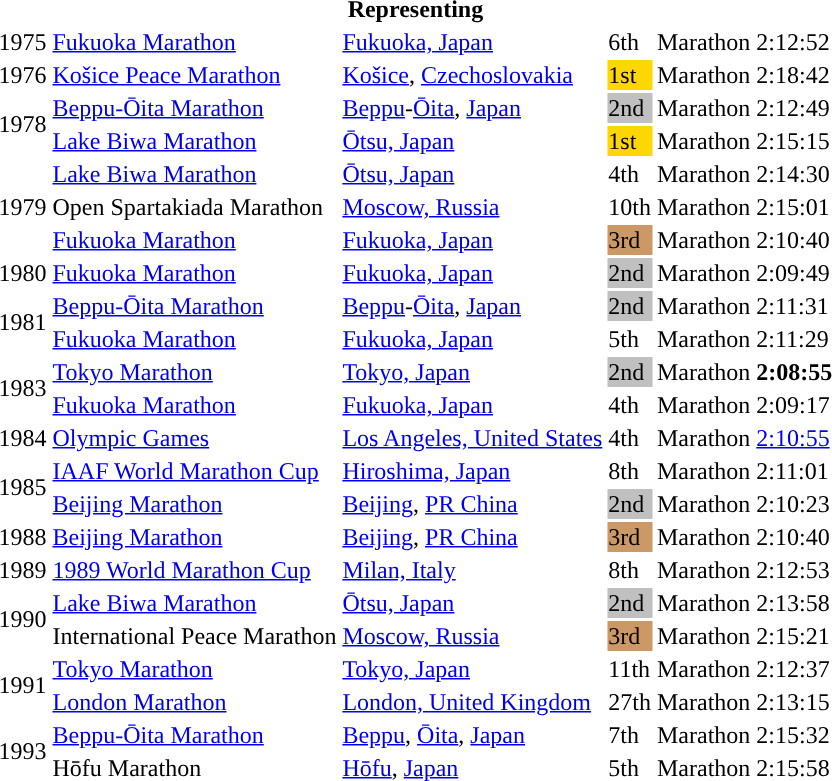<table>
<tr>
<th colspan="6">Representing </th>
</tr>
<tr>
<td>1975</td>
<td><a href='#'>Fukuoka Marathon</a></td>
<td><a href='#'>Fukuoka, Japan</a></td>
<td>6th</td>
<td>Marathon</td>
<td>2:12:52</td>
</tr>
<tr>
<td>1976</td>
<td><a href='#'>Košice Peace Marathon</a></td>
<td><a href='#'>Košice</a>, <a href='#'>Czechoslovakia</a></td>
<td style="background:gold;">1st</td>
<td>Marathon</td>
<td>2:18:42</td>
</tr>
<tr>
<td rowspan=2>1978</td>
<td><a href='#'>Beppu-Ōita Marathon</a></td>
<td><a href='#'>Beppu</a>-<a href='#'>Ōita</a>, <a href='#'>Japan</a></td>
<td style="background:silver;">2nd</td>
<td>Marathon</td>
<td>2:12:49</td>
</tr>
<tr>
<td><a href='#'>Lake Biwa Marathon</a></td>
<td><a href='#'>Ōtsu, Japan</a></td>
<td style="background:gold;">1st</td>
<td>Marathon</td>
<td>2:15:15</td>
</tr>
<tr>
<td rowspan=3>1979</td>
<td><a href='#'>Lake Biwa Marathon</a></td>
<td><a href='#'>Ōtsu, Japan</a></td>
<td>4th</td>
<td>Marathon</td>
<td>2:14:30</td>
</tr>
<tr>
<td>Open Spartakiada Marathon</td>
<td><a href='#'>Moscow, Russia</a></td>
<td>10th</td>
<td>Marathon</td>
<td>2:15:01</td>
</tr>
<tr>
<td><a href='#'>Fukuoka Marathon</a></td>
<td><a href='#'>Fukuoka, Japan</a></td>
<td style="background:#c96">3rd</td>
<td>Marathon</td>
<td>2:10:40</td>
</tr>
<tr>
<td>1980</td>
<td><a href='#'>Fukuoka Marathon</a></td>
<td><a href='#'>Fukuoka, Japan</a></td>
<td style="background:silver">2nd</td>
<td>Marathon</td>
<td>2:09:49</td>
</tr>
<tr>
<td rowspan=2>1981</td>
<td><a href='#'>Beppu-Ōita Marathon</a></td>
<td><a href='#'>Beppu</a>-<a href='#'>Ōita</a>, <a href='#'>Japan</a></td>
<td style="background:silver">2nd</td>
<td>Marathon</td>
<td>2:11:31</td>
</tr>
<tr>
<td><a href='#'>Fukuoka Marathon</a></td>
<td><a href='#'>Fukuoka, Japan</a></td>
<td>5th</td>
<td>Marathon</td>
<td>2:11:29</td>
</tr>
<tr>
<td rowspan=2>1983</td>
<td><a href='#'>Tokyo Marathon</a></td>
<td><a href='#'>Tokyo, Japan</a></td>
<td style="background:silver">2nd</td>
<td>Marathon</td>
<td><strong>2:08:55</strong></td>
</tr>
<tr>
<td><a href='#'>Fukuoka Marathon</a></td>
<td><a href='#'>Fukuoka, Japan</a></td>
<td>4th</td>
<td>Marathon</td>
<td>2:09:17</td>
</tr>
<tr>
<td>1984</td>
<td><a href='#'>Olympic Games</a></td>
<td><a href='#'>Los Angeles, United States</a></td>
<td>4th</td>
<td>Marathon</td>
<td><a href='#'>2:10:55</a></td>
</tr>
<tr>
<td rowspan=2>1985</td>
<td><a href='#'>IAAF World Marathon Cup</a></td>
<td><a href='#'>Hiroshima, Japan</a></td>
<td>8th</td>
<td>Marathon</td>
<td>2:11:01</td>
</tr>
<tr>
<td><a href='#'>Beijing Marathon</a></td>
<td><a href='#'>Beijing</a>, <a href='#'>PR China</a></td>
<td style="background:silver">2nd</td>
<td>Marathon</td>
<td>2:10:23</td>
</tr>
<tr>
<td>1988</td>
<td><a href='#'>Beijing Marathon</a></td>
<td><a href='#'>Beijing</a>, <a href='#'>PR China</a></td>
<td style="background:#c96;">3rd</td>
<td>Marathon</td>
<td>2:10:40</td>
</tr>
<tr>
<td>1989</td>
<td><a href='#'>1989 World Marathon Cup</a></td>
<td><a href='#'>Milan, Italy</a></td>
<td>8th</td>
<td>Marathon</td>
<td>2:12:53</td>
</tr>
<tr>
<td rowspan=2>1990</td>
<td><a href='#'>Lake Biwa Marathon</a></td>
<td><a href='#'>Ōtsu, Japan</a></td>
<td bgcolor="silver">2nd</td>
<td>Marathon</td>
<td>2:13:58</td>
</tr>
<tr>
<td>International Peace Marathon</td>
<td><a href='#'>Moscow, Russia</a></td>
<td bgcolor="cc9966">3rd</td>
<td>Marathon</td>
<td>2:15:21</td>
</tr>
<tr>
<td rowspan=2>1991</td>
<td><a href='#'>Tokyo Marathon</a></td>
<td><a href='#'>Tokyo, Japan</a></td>
<td>11th</td>
<td>Marathon</td>
<td>2:12:37</td>
</tr>
<tr>
<td><a href='#'>London Marathon</a></td>
<td><a href='#'>London, United Kingdom</a></td>
<td>27th</td>
<td>Marathon</td>
<td>2:13:15</td>
</tr>
<tr>
<td rowspan=2>1993</td>
<td><a href='#'>Beppu-Ōita Marathon</a></td>
<td><a href='#'>Beppu</a>, <a href='#'>Ōita</a>, <a href='#'>Japan</a></td>
<td>7th</td>
<td>Marathon</td>
<td>2:15:32</td>
</tr>
<tr>
<td>Hōfu Marathon</td>
<td><a href='#'>Hōfu</a>, <a href='#'>Japan</a></td>
<td>5th</td>
<td>Marathon</td>
<td>2:15:58</td>
</tr>
</table>
